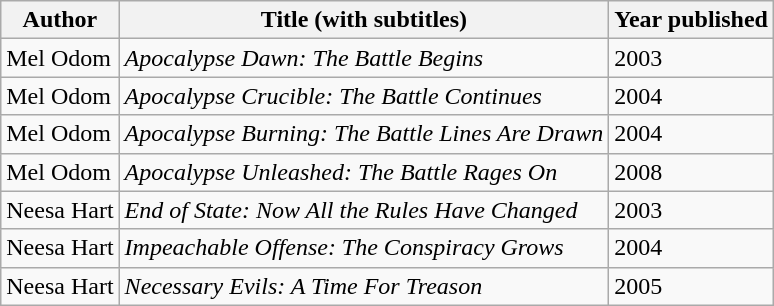<table class="wikitable">
<tr>
<th>Author</th>
<th>Title (with subtitles)</th>
<th>Year published</th>
</tr>
<tr>
<td>Mel Odom</td>
<td><em>Apocalypse Dawn: The Battle Begins</em></td>
<td>2003</td>
</tr>
<tr>
<td>Mel Odom</td>
<td><em>Apocalypse Crucible: The Battle Continues</em></td>
<td>2004</td>
</tr>
<tr>
<td>Mel Odom</td>
<td><em>Apocalypse Burning: The Battle Lines Are Drawn</em></td>
<td>2004</td>
</tr>
<tr>
<td>Mel Odom</td>
<td><em>Apocalypse Unleashed: The Battle Rages On</em></td>
<td>2008</td>
</tr>
<tr>
<td>Neesa Hart</td>
<td><em>End of State: Now All the Rules Have Changed</em></td>
<td>2003</td>
</tr>
<tr>
<td>Neesa Hart</td>
<td><em>Impeachable Offense: The Conspiracy Grows</em></td>
<td>2004</td>
</tr>
<tr>
<td>Neesa Hart</td>
<td><em>Necessary Evils: A Time For Treason</em></td>
<td>2005</td>
</tr>
</table>
